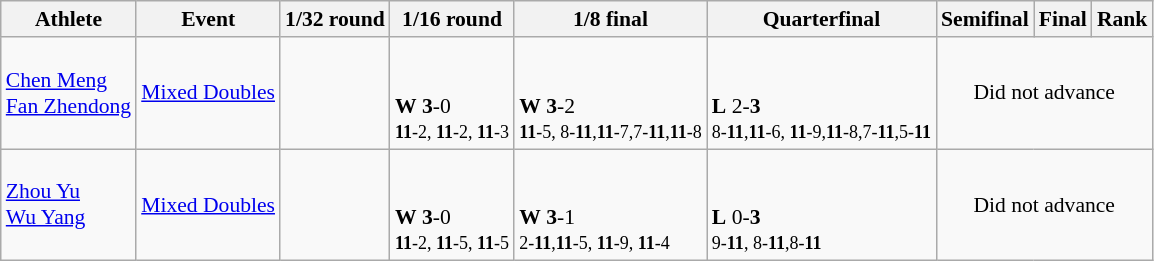<table class="wikitable" style="font-size:90%">
<tr>
<th>Athlete</th>
<th>Event</th>
<th>1/32 round</th>
<th>1/16 round</th>
<th>1/8 final</th>
<th>Quarterfinal</th>
<th>Semifinal</th>
<th>Final</th>
<th>Rank</th>
</tr>
<tr>
<td><a href='#'>Chen Meng</a><br><a href='#'>Fan Zhendong</a></td>
<td><a href='#'>Mixed Doubles</a></td>
<td></td>
<td><br><br><strong>W</strong> <strong>3</strong>-0<br><small><strong>11</strong>-2, <strong>11</strong>-2, <strong>11</strong>-3</small></td>
<td><br><br><strong>W</strong> <strong>3</strong>-2<br><small><strong>11</strong>-5, 8-<strong>11</strong>,<strong>11</strong>-7,7-<strong>11</strong>,<strong>11</strong>-8</small></td>
<td><br><br><strong>L</strong> 2-<strong>3</strong><br><small>8-<strong>11</strong>,<strong>11</strong>-6, <strong>11</strong>-9,<strong>11</strong>-8,7-<strong>11</strong>,5-<strong>11</strong></small></td>
<td colspan="3" style="text-align:center;">Did not advance</td>
</tr>
<tr>
<td><a href='#'>Zhou Yu</a><br><a href='#'>Wu Yang</a></td>
<td><a href='#'>Mixed Doubles</a></td>
<td></td>
<td><br><br><strong>W</strong> <strong>3</strong>-0<br><small><strong>11</strong>-2, <strong>11</strong>-5, <strong>11</strong>-5</small></td>
<td><br><br><strong>W</strong> <strong>3</strong>-1<br><small>2-<strong>11</strong>,<strong>11</strong>-5, <strong>11</strong>-9, <strong>11</strong>-4</small></td>
<td><br><br><strong>L</strong> 0-<strong>3</strong><br><small>9-<strong>11</strong>, 8-<strong>11</strong>,8-<strong>11</strong></small></td>
<td colspan="3" style="text-align:center;">Did not advance</td>
</tr>
</table>
